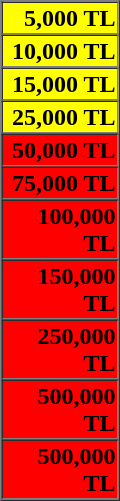<table border=1 cellspacing=0 cellpadding =1 width=80px style="text-align:right">
<tr>
<td bgcolor="yellow"><strong>5,000 TL</strong></td>
</tr>
<tr>
<td bgcolor="yellow"><strong>10,000 TL</strong></td>
</tr>
<tr>
<td bgcolor="yellow"><strong>15,000 TL</strong></td>
</tr>
<tr>
<td bgcolor="yellow"><strong>25,000 TL</strong></td>
</tr>
<tr>
<td bgcolor="red"><span><strong>50,000 TL</strong></span></td>
</tr>
<tr>
<td bgcolor="red"><span><strong>75,000 TL</strong></span></td>
</tr>
<tr>
<td bgcolor="red"><span><strong>100,000 TL</strong></span></td>
</tr>
<tr>
<td bgcolor="red"><span><strong>150,000 TL</strong></span></td>
</tr>
<tr>
<td bgcolor="red"><span><strong>250,000 TL</strong></span></td>
</tr>
<tr>
<td bgcolor="red"><span><strong>500,000 TL</strong></span></td>
</tr>
<tr>
<td bgcolor="red"><span><strong>500,000 TL</strong></span></td>
</tr>
</table>
